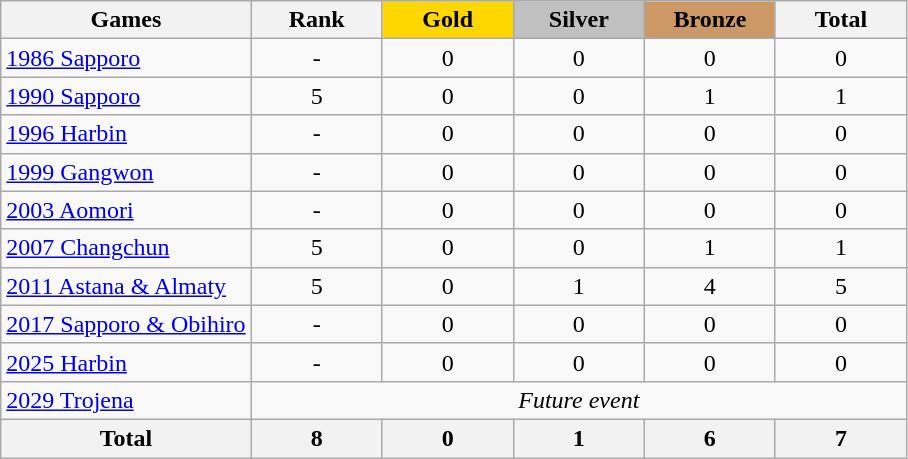<table class="wikitable sortable" style="margin-top:0em; text-align:center; font-size:100%;">
<tr>
<th>Games</th>
<th style="width:5em;">Rank</th>
<td style="background:gold; width:5em;"><strong>Gold</strong></td>
<td style="background:silver; width:5em;"><strong>Silver</strong></td>
<td style="background:#cc9966; width:5em;"><strong>Bronze</strong></td>
<th style="width:5em;">Total</th>
</tr>
<tr>
<td align=left><a href='#'>1986 Sapporo</a></td>
<td>-</td>
<td>0</td>
<td>0</td>
<td>0</td>
<td>0</td>
</tr>
<tr>
<td align=left><a href='#'>1990 Sapporo</a></td>
<td>5</td>
<td>0</td>
<td>0</td>
<td>1</td>
<td>1</td>
</tr>
<tr>
<td align=left><a href='#'>1996 Harbin</a></td>
<td>-</td>
<td>0</td>
<td>0</td>
<td>0</td>
<td>0</td>
</tr>
<tr>
<td align=left><a href='#'>1999 Gangwon</a></td>
<td>-</td>
<td>0</td>
<td>0</td>
<td>0</td>
<td>0</td>
</tr>
<tr>
<td align=left><a href='#'>2003 Aomori</a></td>
<td>-</td>
<td>0</td>
<td>0</td>
<td>0</td>
<td>0</td>
</tr>
<tr>
<td align=left><a href='#'>2007 Changchun</a></td>
<td>5</td>
<td>0</td>
<td>0</td>
<td>1</td>
<td>1</td>
</tr>
<tr>
<td align=left><a href='#'>2011 Astana & Almaty</a></td>
<td>5</td>
<td>0</td>
<td>1</td>
<td>4</td>
<td>5</td>
</tr>
<tr>
<td align=left><a href='#'>2017 Sapporo & Obihiro</a></td>
<td>-</td>
<td>0</td>
<td>0</td>
<td>0</td>
<td>0</td>
</tr>
<tr>
<td align=left><a href='#'>2025 Harbin</a></td>
<td>-</td>
<td>0</td>
<td>0</td>
<td>0</td>
<td>0</td>
</tr>
<tr>
<td align=left><a href='#'>2029 Trojena</a></td>
<td colspan=5><em>Future event</em></td>
</tr>
<tr>
<th>Total</th>
<th>8</th>
<th>0</th>
<th>1</th>
<th>6</th>
<th>7</th>
</tr>
</table>
